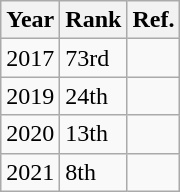<table class="wikitable sortable">
<tr>
<th>Year</th>
<th>Rank</th>
<th>Ref.</th>
</tr>
<tr>
<td>2017</td>
<td>73rd</td>
<td></td>
</tr>
<tr>
<td>2019</td>
<td>24th</td>
<td></td>
</tr>
<tr>
<td>2020</td>
<td>13th</td>
<td></td>
</tr>
<tr>
<td>2021</td>
<td>8th</td>
<td></td>
</tr>
</table>
